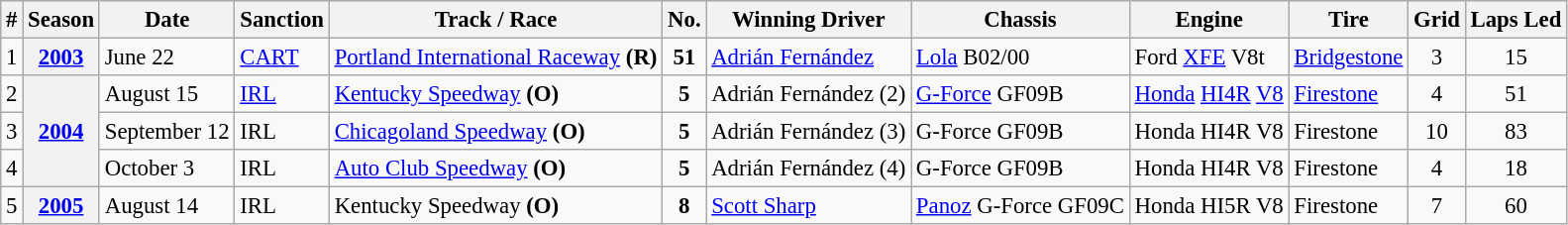<table class="wikitable" style="font-size:95%;">
<tr>
<th>#</th>
<th>Season</th>
<th>Date</th>
<th>Sanction</th>
<th>Track / Race</th>
<th>No.</th>
<th>Winning Driver</th>
<th>Chassis</th>
<th>Engine</th>
<th>Tire</th>
<th>Grid</th>
<th>Laps Led</th>
</tr>
<tr>
<td align=center>1</td>
<th><a href='#'>2003</a></th>
<td>June 22</td>
<td><a href='#'>CART</a></td>
<td><a href='#'>Portland International Raceway</a> <strong>(R)</strong></td>
<td align=center><strong>51</strong></td>
<td> <a href='#'>Adrián Fernández</a></td>
<td><a href='#'>Lola</a> B02/00</td>
<td>Ford <a href='#'>XFE</a> V8t</td>
<td><a href='#'>Bridgestone</a></td>
<td align=center>3</td>
<td align=center>15</td>
</tr>
<tr>
<td align=center>2</td>
<th rowspan=3><a href='#'>2004</a></th>
<td>August 15</td>
<td><a href='#'>IRL</a></td>
<td><a href='#'>Kentucky Speedway</a> <strong>(O)</strong></td>
<td align=center><strong>5</strong></td>
<td> Adrián Fernández (2)</td>
<td><a href='#'>G-Force</a> GF09B</td>
<td><a href='#'>Honda</a> <a href='#'>HI4R</a> <a href='#'>V8</a></td>
<td><a href='#'>Firestone</a></td>
<td align=center>4</td>
<td align=center>51</td>
</tr>
<tr>
<td align=center>3</td>
<td>September 12</td>
<td>IRL</td>
<td><a href='#'>Chicagoland Speedway</a> <strong>(O)</strong></td>
<td align=center><strong>5</strong></td>
<td> Adrián Fernández (3)</td>
<td>G-Force GF09B</td>
<td>Honda HI4R V8</td>
<td>Firestone</td>
<td align=center>10</td>
<td align=center>83</td>
</tr>
<tr>
<td align=center>4</td>
<td>October 3</td>
<td>IRL</td>
<td><a href='#'>Auto Club Speedway</a> <strong>(O)</strong></td>
<td align=center><strong>5</strong></td>
<td> Adrián Fernández (4)</td>
<td>G-Force GF09B</td>
<td>Honda HI4R V8</td>
<td>Firestone</td>
<td align=center>4</td>
<td align=center>18</td>
</tr>
<tr>
<td align=center>5</td>
<th><a href='#'>2005</a></th>
<td>August 14</td>
<td>IRL</td>
<td>Kentucky Speedway <strong>(O)</strong></td>
<td align=center><strong>8</strong></td>
<td align="left"> <a href='#'>Scott Sharp</a></td>
<td><a href='#'>Panoz</a> G-Force GF09C</td>
<td>Honda HI5R V8</td>
<td>Firestone</td>
<td align=center>7</td>
<td align=center>60</td>
</tr>
</table>
